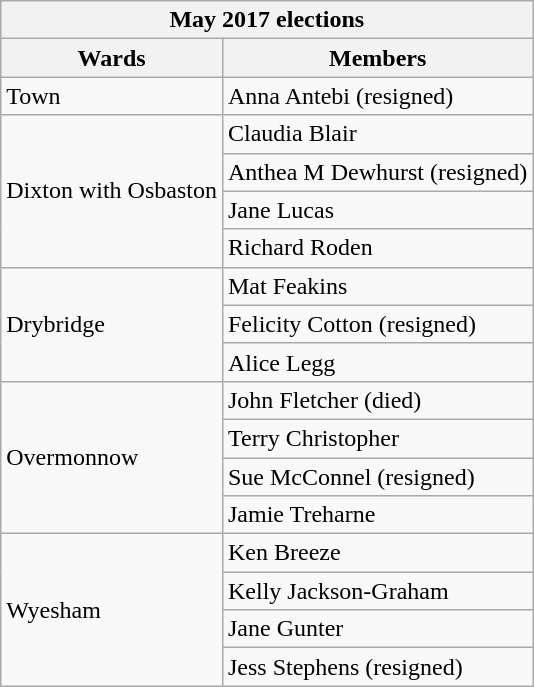<table class="wikitable">
<tr>
<th colspan=2>May 2017 elections</th>
</tr>
<tr>
<th>Wards</th>
<th>Members</th>
</tr>
<tr>
<td>Town</td>
<td>Anna Antebi (resigned)</td>
</tr>
<tr>
<td rowspan=4>Dixton with Osbaston</td>
<td>Claudia Blair</td>
</tr>
<tr>
<td>Anthea M Dewhurst (resigned)</td>
</tr>
<tr>
<td>Jane Lucas</td>
</tr>
<tr>
<td>Richard Roden</td>
</tr>
<tr>
<td rowspan=3>Drybridge</td>
<td>Mat Feakins</td>
</tr>
<tr>
<td>Felicity Cotton (resigned)</td>
</tr>
<tr>
<td>Alice Legg</td>
</tr>
<tr>
<td rowspan=4>Overmonnow</td>
<td>John Fletcher (died)</td>
</tr>
<tr>
<td>Terry Christopher</td>
</tr>
<tr>
<td>Sue McConnel (resigned)</td>
</tr>
<tr>
<td>Jamie Treharne</td>
</tr>
<tr>
<td rowspan=4>Wyesham</td>
<td>Ken Breeze</td>
</tr>
<tr>
<td>Kelly Jackson-Graham</td>
</tr>
<tr>
<td>Jane Gunter</td>
</tr>
<tr>
<td>Jess Stephens (resigned)</td>
</tr>
</table>
